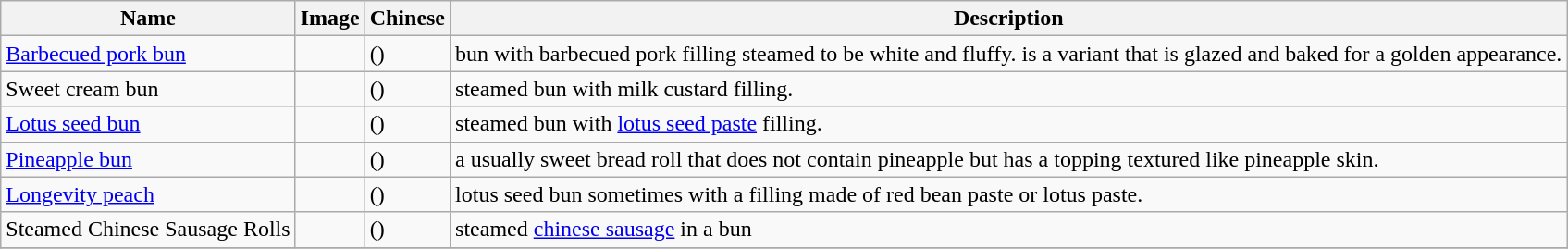<table class="wikitable collapsible">
<tr>
<th>Name</th>
<th>Image</th>
<th>Chinese</th>
<th>Description</th>
</tr>
<tr>
<td><a href='#'>Barbecued pork bun</a></td>
<td><br></td>
<td>()</td>
<td>bun with barbecued pork filling steamed to be white and fluffy.  is a variant that is glazed and baked for a golden appearance.</td>
</tr>
<tr>
<td>Sweet cream bun</td>
<td></td>
<td>()</td>
<td>steamed bun with milk custard filling.</td>
</tr>
<tr>
<td><a href='#'>Lotus seed bun</a></td>
<td></td>
<td>()</td>
<td>steamed bun with <a href='#'>lotus seed paste</a> filling.</td>
</tr>
<tr>
<td><a href='#'>Pineapple bun</a></td>
<td></td>
<td>()</td>
<td>a usually sweet bread roll that does not contain pineapple but has a topping textured like pineapple skin.</td>
</tr>
<tr>
<td><a href='#'>Longevity peach</a></td>
<td></td>
<td>()</td>
<td>lotus seed bun sometimes with a filling made of red bean paste or lotus paste.</td>
</tr>
<tr>
<td>Steamed Chinese Sausage Rolls</td>
<td></td>
<td>()</td>
<td>steamed <a href='#'>chinese sausage</a> in a bun</td>
</tr>
<tr>
</tr>
</table>
